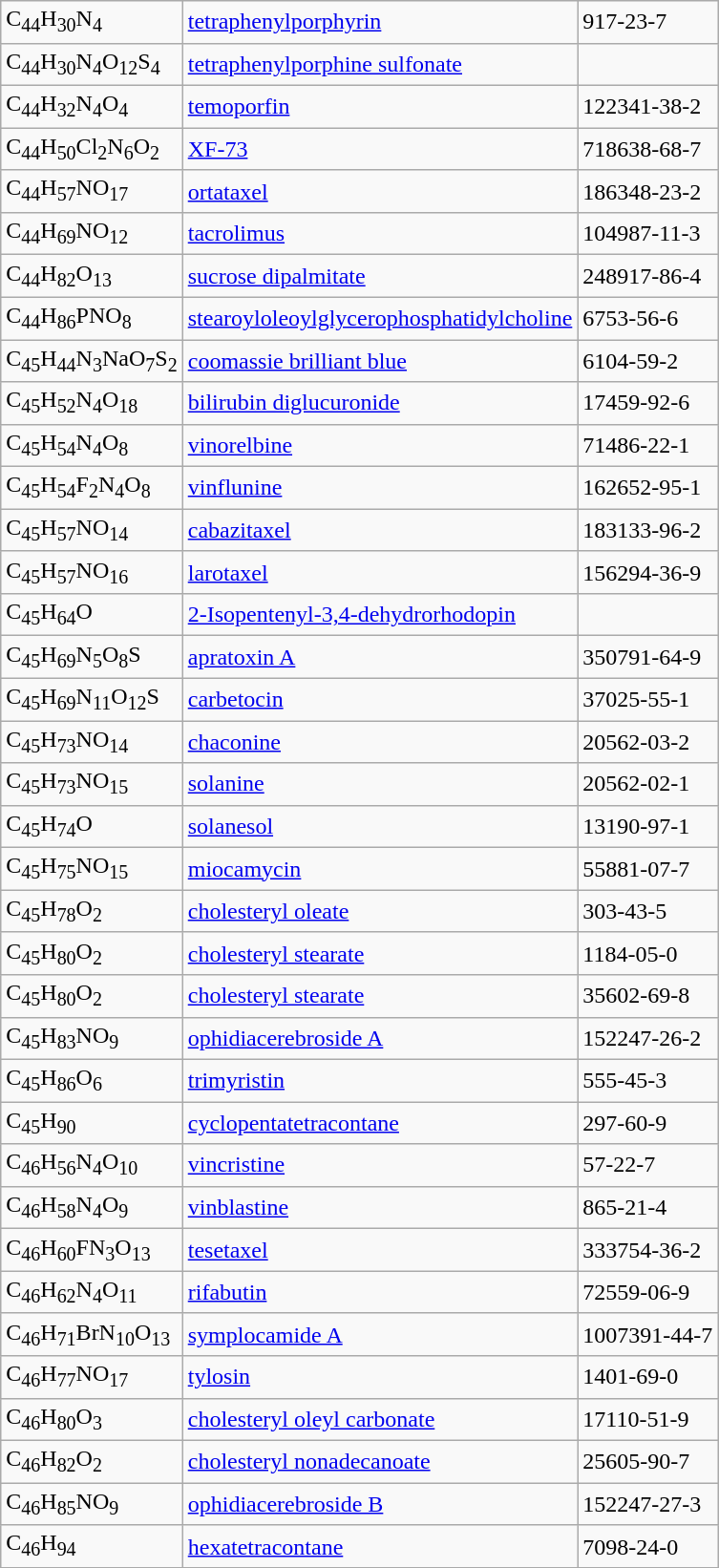<table class="wikitable">
<tr>
<td>C<sub>44</sub>H<sub>30</sub>N<sub>4</sub></td>
<td><a href='#'>tetraphenylporphyrin</a></td>
<td>917-23-7</td>
</tr>
<tr>
<td>C<sub>44</sub>H<sub>30</sub>N<sub>4</sub>O<sub>12</sub>S<sub>4</sub></td>
<td><a href='#'>tetraphenylporphine sulfonate</a></td>
<td></td>
</tr>
<tr>
<td>C<sub>44</sub>H<sub>32</sub>N<sub>4</sub>O<sub>4</sub></td>
<td><a href='#'>temoporfin</a></td>
<td>122341-38-2</td>
</tr>
<tr>
<td>C<sub>44</sub>H<sub>50</sub>Cl<sub>2</sub>N<sub>6</sub>O<sub>2</sub></td>
<td><a href='#'>XF-73</a></td>
<td>718638-68-7</td>
</tr>
<tr>
<td>C<sub>44</sub>H<sub>57</sub>NO<sub>17</sub></td>
<td><a href='#'>ortataxel</a></td>
<td>186348-23-2</td>
</tr>
<tr>
<td>C<sub>44</sub>H<sub>69</sub>NO<sub>12</sub></td>
<td><a href='#'>tacrolimus</a></td>
<td>104987-11-3</td>
</tr>
<tr>
<td>C<sub>44</sub>H<sub>82</sub>O<sub>13</sub></td>
<td><a href='#'>sucrose dipalmitate</a></td>
<td>248917-86-4</td>
</tr>
<tr>
<td>C<sub>44</sub>H<sub>86</sub>PNO<sub>8</sub></td>
<td><a href='#'>stearoyloleoylglycerophosphatidylcholine</a></td>
<td>6753-56-6</td>
</tr>
<tr>
<td>C<sub>45</sub>H<sub>44</sub>N<sub>3</sub>NaO<sub>7</sub>S<sub>2</sub></td>
<td><a href='#'>coomassie brilliant blue</a></td>
<td>6104-59-2</td>
</tr>
<tr>
<td>C<sub>45</sub>H<sub>52</sub>N<sub>4</sub>O<sub>18</sub></td>
<td><a href='#'>bilirubin diglucuronide</a></td>
<td>17459-92-6</td>
</tr>
<tr>
<td>C<sub>45</sub>H<sub>54</sub>N<sub>4</sub>O<sub>8</sub></td>
<td><a href='#'>vinorelbine</a></td>
<td>71486-22-1</td>
</tr>
<tr>
<td>C<sub>45</sub>H<sub>54</sub>F<sub>2</sub>N<sub>4</sub>O<sub>8</sub></td>
<td><a href='#'>vinflunine</a></td>
<td>162652-95-1</td>
</tr>
<tr>
<td>C<sub>45</sub>H<sub>57</sub>NO<sub>14</sub></td>
<td><a href='#'>cabazitaxel</a></td>
<td>183133-96-2</td>
</tr>
<tr>
<td>C<sub>45</sub>H<sub>57</sub>NO<sub>16</sub></td>
<td><a href='#'>larotaxel</a></td>
<td>156294-36-9</td>
</tr>
<tr>
<td>C<sub>45</sub>H<sub>64</sub>O</td>
<td><a href='#'>2-Isopentenyl-3,4-dehydrorhodopin</a></td>
<td></td>
</tr>
<tr>
<td>C<sub>45</sub>H<sub>69</sub>N<sub>5</sub>O<sub>8</sub>S</td>
<td><a href='#'>apratoxin A</a></td>
<td>350791-64-9</td>
</tr>
<tr>
<td>C<sub>45</sub>H<sub>69</sub>N<sub>11</sub>O<sub>12</sub>S</td>
<td><a href='#'>carbetocin</a></td>
<td>37025-55-1</td>
</tr>
<tr>
<td>C<sub>45</sub>H<sub>73</sub>NO<sub>14</sub></td>
<td><a href='#'>chaconine</a></td>
<td>20562-03-2</td>
</tr>
<tr>
<td>C<sub>45</sub>H<sub>73</sub>NO<sub>15</sub></td>
<td><a href='#'>solanine</a></td>
<td>20562-02-1</td>
</tr>
<tr>
<td>C<sub>45</sub>H<sub>74</sub>O</td>
<td><a href='#'>solanesol</a></td>
<td>13190-97-1</td>
</tr>
<tr>
<td>C<sub>45</sub>H<sub>75</sub>NO<sub>15</sub></td>
<td><a href='#'>miocamycin</a></td>
<td>55881-07-7</td>
</tr>
<tr>
<td>C<sub>45</sub>H<sub>78</sub>O<sub>2</sub></td>
<td><a href='#'>cholesteryl oleate</a></td>
<td>303-43-5</td>
</tr>
<tr>
<td>C<sub>45</sub>H<sub>80</sub>O<sub>2</sub></td>
<td><a href='#'>cholesteryl stearate</a></td>
<td>1184-05-0</td>
</tr>
<tr>
<td>C<sub>45</sub>H<sub>80</sub>O<sub>2</sub></td>
<td><a href='#'>cholesteryl stearate</a></td>
<td>35602-69-8</td>
</tr>
<tr>
<td>C<sub>45</sub>H<sub>83</sub>NO<sub>9</sub></td>
<td><a href='#'>ophidiacerebroside A</a></td>
<td>152247-26-2</td>
</tr>
<tr>
<td>C<sub>45</sub>H<sub>86</sub>O<sub>6</sub></td>
<td><a href='#'>trimyristin</a></td>
<td>555-45-3</td>
</tr>
<tr>
<td>C<sub>45</sub>H<sub>90</sub></td>
<td><a href='#'>cyclopentatetracontane</a></td>
<td>297-60-9</td>
</tr>
<tr>
<td>C<sub>46</sub>H<sub>56</sub>N<sub>4</sub>O<sub>10</sub></td>
<td><a href='#'>vincristine</a></td>
<td>57-22-7</td>
</tr>
<tr>
<td>C<sub>46</sub>H<sub>58</sub>N<sub>4</sub>O<sub>9</sub></td>
<td><a href='#'>vinblastine</a></td>
<td>865-21-4</td>
</tr>
<tr>
<td>C<sub>46</sub>H<sub>60</sub>FN<sub>3</sub>O<sub>13</sub></td>
<td><a href='#'>tesetaxel</a></td>
<td>333754-36-2</td>
</tr>
<tr>
<td>C<sub>46</sub>H<sub>62</sub>N<sub>4</sub>O<sub>11</sub></td>
<td><a href='#'>rifabutin</a></td>
<td>72559-06-9</td>
</tr>
<tr>
<td>C<sub>46</sub>H<sub>71</sub>BrN<sub>10</sub>O<sub>13</sub></td>
<td><a href='#'>symplocamide A</a></td>
<td>1007391-44-7</td>
</tr>
<tr>
<td>C<sub>46</sub>H<sub>77</sub>NO<sub>17</sub></td>
<td><a href='#'>tylosin</a></td>
<td>1401-69-0</td>
</tr>
<tr>
<td>C<sub>46</sub>H<sub>80</sub>O<sub>3</sub></td>
<td><a href='#'>cholesteryl oleyl carbonate</a></td>
<td>17110-51-9</td>
</tr>
<tr>
<td>C<sub>46</sub>H<sub>82</sub>O<sub>2</sub></td>
<td><a href='#'>cholesteryl nonadecanoate</a></td>
<td>25605-90-7</td>
</tr>
<tr>
<td>C<sub>46</sub>H<sub>85</sub>NO<sub>9</sub></td>
<td><a href='#'>ophidiacerebroside B</a></td>
<td>152247-27-3</td>
</tr>
<tr>
<td>C<sub>46</sub>H<sub>94</sub></td>
<td><a href='#'>hexatetracontane</a></td>
<td>7098-24-0</td>
</tr>
<tr>
</tr>
</table>
